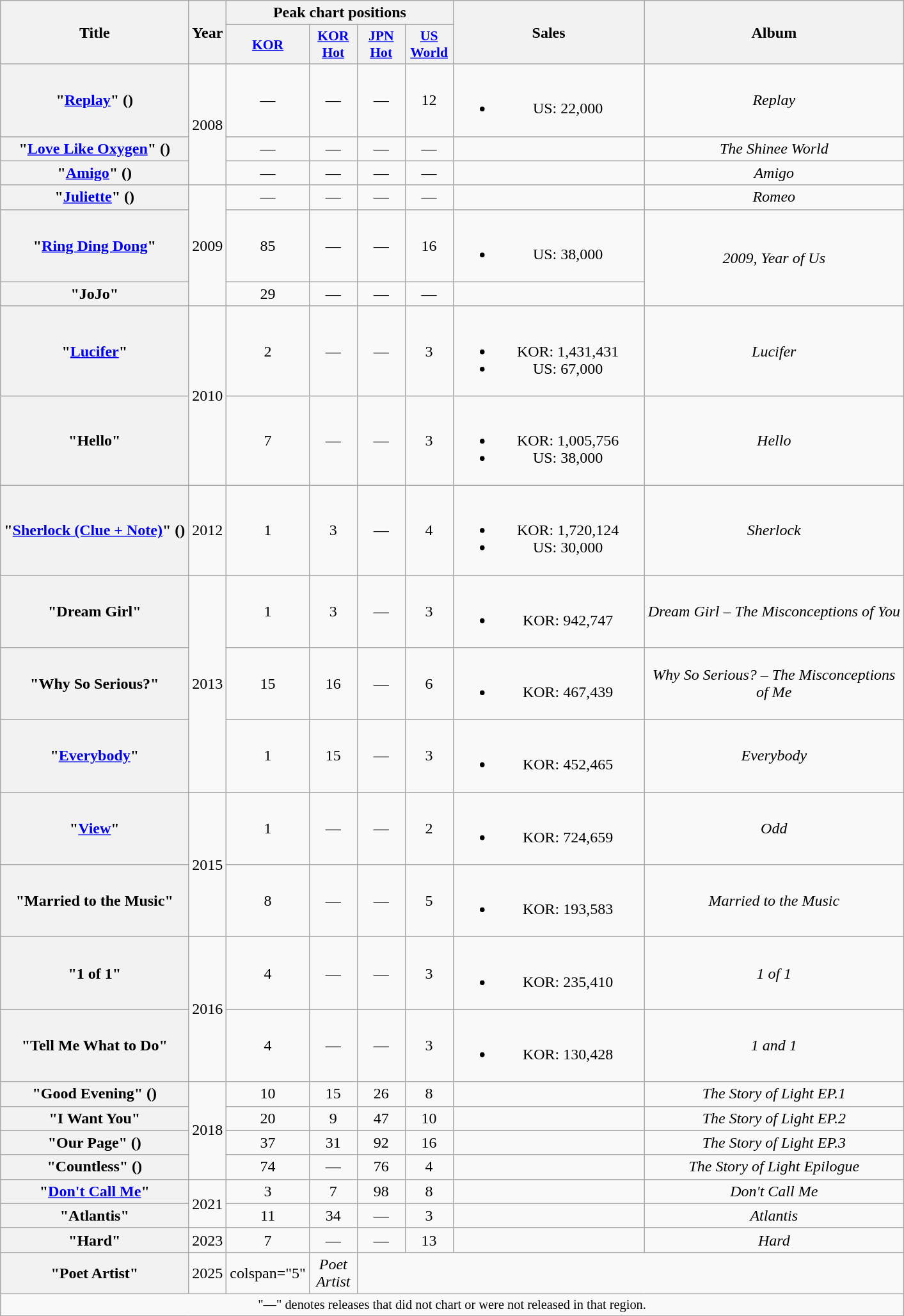<table class="wikitable plainrowheaders" style="text-align:center;">
<tr>
<th scope="col" rowspan="2">Title</th>
<th scope="col" rowspan="2">Year</th>
<th scope="col" colspan="4">Peak chart positions</th>
<th scope="col" rowspan="2" style="width:12em;">Sales</th>
<th scope="col" rowspan="2">Album</th>
</tr>
<tr>
<th scope="col" style="width:3em;font-size:90%;"><a href='#'>KOR</a><br></th>
<th scope="col" style="width:3em;font-size:90%;"><a href='#'>KOR<br>Hot</a><br></th>
<th scope="col" style="width:3em;font-size:90%;"><a href='#'>JPN<br>Hot</a><br></th>
<th scope="col" style="width:3em;font-size:90%;"><a href='#'>US<br>World</a><br></th>
</tr>
<tr>
<th scope="row">"<a href='#'>Replay</a>" ()</th>
<td rowspan="3">2008</td>
<td>—</td>
<td>—</td>
<td>—</td>
<td>12</td>
<td><br><ul><li>US: 22,000</li></ul></td>
<td><em>Replay</em></td>
</tr>
<tr>
<th scope="row">"<a href='#'>Love Like Oxygen</a>" ()</th>
<td>—</td>
<td>—</td>
<td>—</td>
<td>—</td>
<td></td>
<td><em>The Shinee World</em></td>
</tr>
<tr>
<th scope="row">"<a href='#'>Amigo</a>" ()</th>
<td>—</td>
<td>—</td>
<td>—</td>
<td>—</td>
<td></td>
<td><em>Amigo</em></td>
</tr>
<tr>
<th scope="row">"<a href='#'>Juliette</a>" ()</th>
<td rowspan="3">2009</td>
<td>—</td>
<td>—</td>
<td>—</td>
<td>—</td>
<td></td>
<td><em>Romeo</em></td>
</tr>
<tr>
<th scope="row">"<a href='#'>Ring Ding Dong</a>"</th>
<td>85</td>
<td>—</td>
<td>—</td>
<td>16</td>
<td><br><ul><li>US: 38,000</li></ul></td>
<td rowspan="2"><em>2009, Year of Us</em></td>
</tr>
<tr>
<th scope="row">"JoJo"</th>
<td>29</td>
<td>—</td>
<td>—</td>
<td>—</td>
<td></td>
</tr>
<tr>
<th scope="row">"<a href='#'>Lucifer</a>"</th>
<td rowspan="2">2010</td>
<td>2</td>
<td>—</td>
<td>—</td>
<td>3</td>
<td><br><ul><li>KOR: 1,431,431</li><li>US: 67,000</li></ul></td>
<td><em>Lucifer</em></td>
</tr>
<tr>
<th scope="row">"Hello"</th>
<td>7</td>
<td>—</td>
<td>—</td>
<td>3</td>
<td><br><ul><li>KOR: 1,005,756</li><li>US: 38,000</li></ul></td>
<td><em>Hello</em></td>
</tr>
<tr>
<th scope="row">"<a href='#'>Sherlock (Clue + Note)</a>" ()</th>
<td>2012</td>
<td>1</td>
<td>3</td>
<td>—</td>
<td>4</td>
<td><br><ul><li>KOR: 1,720,124</li><li>US: 30,000</li></ul></td>
<td><em>Sherlock</em></td>
</tr>
<tr>
<th scope="row">"Dream Girl"</th>
<td rowspan="3">2013</td>
<td>1</td>
<td>3</td>
<td>—</td>
<td>3</td>
<td><br><ul><li>KOR: 942,747</li></ul></td>
<td><em>Dream Girl – The Misconceptions of You</em></td>
</tr>
<tr>
<th scope="row">"Why So Serious?"</th>
<td>15</td>
<td>16</td>
<td>—</td>
<td>6</td>
<td><br><ul><li>KOR: 467,439</li></ul></td>
<td><em>Why So Serious? – The Misconceptions<br>of Me</em></td>
</tr>
<tr>
<th scope="row">"<a href='#'>Everybody</a>"</th>
<td>1</td>
<td>15</td>
<td>—</td>
<td>3</td>
<td><br><ul><li>KOR: 452,465</li></ul></td>
<td><em>Everybody</em></td>
</tr>
<tr>
<th scope="row">"<a href='#'>View</a>"</th>
<td rowspan="2">2015</td>
<td>1</td>
<td>—</td>
<td>—</td>
<td>2</td>
<td><br><ul><li>KOR: 724,659</li></ul></td>
<td><em>Odd</em></td>
</tr>
<tr>
<th scope="row">"Married to the Music"</th>
<td>8</td>
<td>—</td>
<td>—</td>
<td>5</td>
<td><br><ul><li>KOR: 193,583</li></ul></td>
<td><em>Married to the Music</em></td>
</tr>
<tr>
<th scope="row">"1 of 1"</th>
<td rowspan="2">2016</td>
<td>4</td>
<td>—</td>
<td>—</td>
<td>3</td>
<td><br><ul><li>KOR: 235,410</li></ul></td>
<td><em>1 of 1</em></td>
</tr>
<tr>
<th scope="row">"Tell Me What to Do"</th>
<td>4</td>
<td>—</td>
<td>—</td>
<td>3</td>
<td><br><ul><li>KOR: 130,428</li></ul></td>
<td><em>1 and 1</em></td>
</tr>
<tr>
<th scope="row">"Good Evening" ()</th>
<td rowspan="4">2018</td>
<td>10</td>
<td>15</td>
<td>26</td>
<td>8</td>
<td></td>
<td><em>The Story of Light EP.1</em></td>
</tr>
<tr>
<th scope="row">"I Want You"</th>
<td>20</td>
<td>9</td>
<td>47</td>
<td>10</td>
<td></td>
<td><em>The Story of Light EP.2</em></td>
</tr>
<tr>
<th scope="row">"Our Page" ()</th>
<td>37</td>
<td>31</td>
<td>92</td>
<td>16</td>
<td></td>
<td><em>The Story of Light EP.3</em></td>
</tr>
<tr>
<th scope="row">"Countless" ()</th>
<td>74</td>
<td>—</td>
<td>76</td>
<td>4</td>
<td></td>
<td><em>The Story of Light Epilogue</em></td>
</tr>
<tr>
<th scope="row">"<a href='#'>Don't Call Me</a>"</th>
<td rowspan="2">2021</td>
<td>3</td>
<td>7</td>
<td>98</td>
<td>8</td>
<td></td>
<td><em>Don't Call Me</em></td>
</tr>
<tr>
<th scope="row">"Atlantis"</th>
<td>11</td>
<td>34</td>
<td>—</td>
<td>3</td>
<td></td>
<td><em>Atlantis</em></td>
</tr>
<tr>
<th scope="row">"Hard"</th>
<td>2023</td>
<td>7</td>
<td>—</td>
<td>—</td>
<td>13</td>
<td></td>
<td><em>Hard</em></td>
</tr>
<tr>
<th scope="row">"Poet  Artist"</th>
<td>2025</td>
<td>colspan="5" </td>
<td><em>Poet Artist</em></td>
</tr>
<tr>
<td colspan="14" style="font-size:85%">"—" denotes releases that did not chart or were not released in that region.</td>
</tr>
</table>
